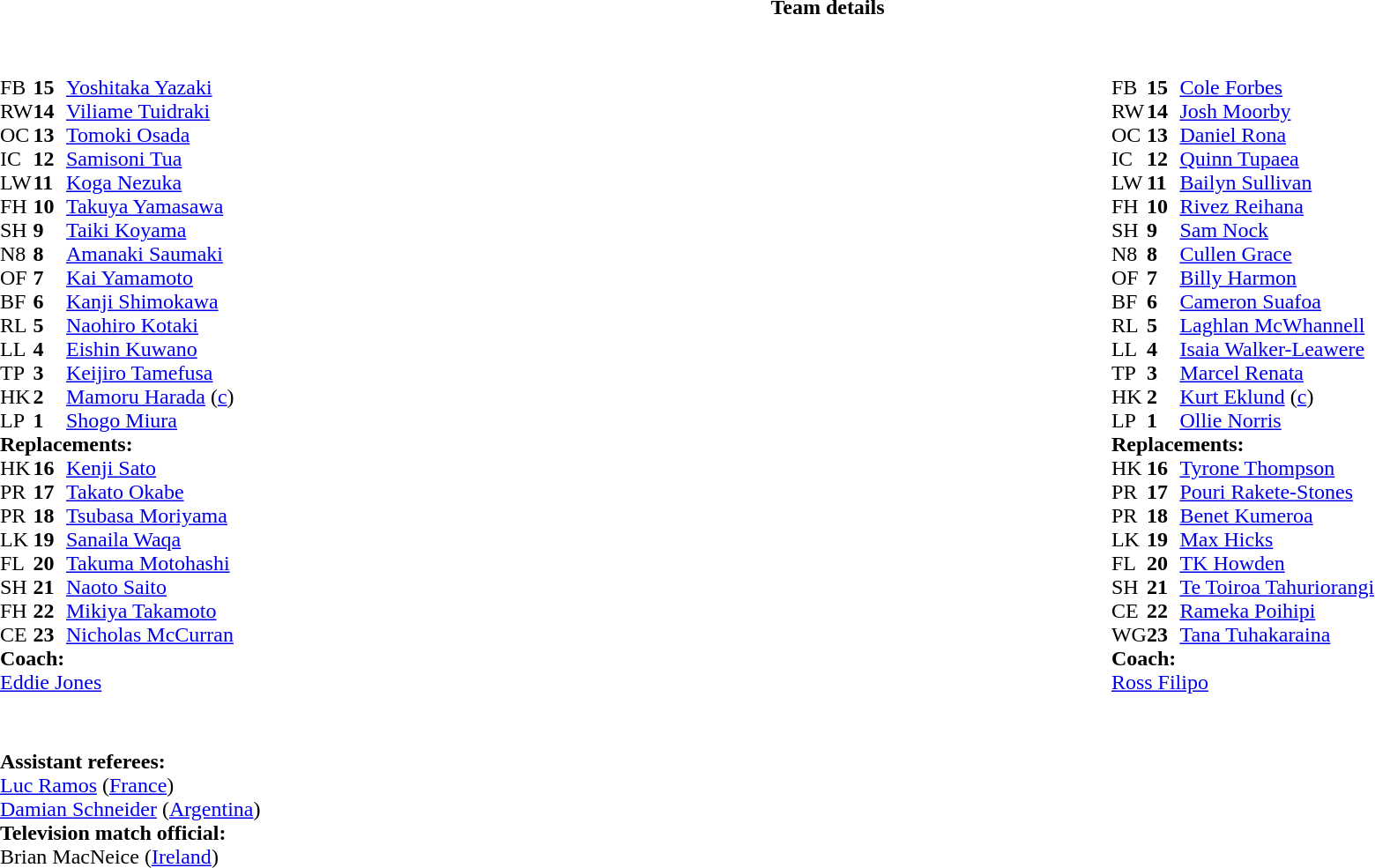<table border="0" style="width:100%;" class="collapsible collapsed">
<tr>
<th>Team details</th>
</tr>
<tr>
<td><br><table style="width:100%">
<tr>
<td style="vertical-align:top;width:50%"><br><table cellspacing="0" cellpadding="0">
<tr>
<th width="25"></th>
<th width="25"></th>
</tr>
<tr>
<td>FB</td>
<td><strong>15</strong></td>
<td><a href='#'>Yoshitaka Yazaki</a></td>
</tr>
<tr>
<td>RW</td>
<td><strong>14</strong></td>
<td><a href='#'>Viliame Tuidraki</a></td>
</tr>
<tr>
<td>OC</td>
<td><strong>13</strong></td>
<td><a href='#'>Tomoki Osada</a></td>
</tr>
<tr>
<td>IC</td>
<td><strong>12</strong></td>
<td><a href='#'>Samisoni Tua</a></td>
<td></td>
<td></td>
</tr>
<tr>
<td>LW</td>
<td><strong>11</strong></td>
<td><a href='#'>Koga Nezuka</a></td>
</tr>
<tr>
<td>FH</td>
<td><strong>10</strong></td>
<td><a href='#'>Takuya Yamasawa</a></td>
<td></td>
<td></td>
</tr>
<tr>
<td>SH</td>
<td><strong>9</strong></td>
<td><a href='#'>Taiki Koyama</a></td>
<td></td>
<td></td>
</tr>
<tr>
<td>N8</td>
<td><strong>8</strong></td>
<td><a href='#'>Amanaki Saumaki</a></td>
</tr>
<tr>
<td>OF</td>
<td><strong>7</strong></td>
<td><a href='#'>Kai Yamamoto</a></td>
<td></td>
<td></td>
</tr>
<tr>
<td>BF</td>
<td><strong>6</strong></td>
<td><a href='#'>Kanji Shimokawa</a></td>
</tr>
<tr>
<td>RL</td>
<td><strong>5</strong></td>
<td><a href='#'>Naohiro Kotaki</a></td>
<td></td>
<td></td>
</tr>
<tr>
<td>LL</td>
<td><strong>4</strong></td>
<td><a href='#'>Eishin Kuwano</a></td>
</tr>
<tr>
<td>TP</td>
<td><strong>3</strong></td>
<td><a href='#'>Keijiro Tamefusa</a></td>
<td></td>
<td></td>
</tr>
<tr>
<td>HK</td>
<td><strong>2</strong></td>
<td><a href='#'>Mamoru Harada</a> (<a href='#'>c</a>)</td>
<td></td>
<td></td>
</tr>
<tr>
<td>LP</td>
<td><strong>1</strong></td>
<td><a href='#'>Shogo Miura</a></td>
<td></td>
<td></td>
</tr>
<tr>
<td colspan=3><strong>Replacements:</strong></td>
</tr>
<tr>
<td>HK</td>
<td><strong>16</strong></td>
<td><a href='#'>Kenji Sato</a></td>
<td></td>
<td></td>
</tr>
<tr>
<td>PR</td>
<td><strong>17</strong></td>
<td><a href='#'>Takato Okabe</a></td>
<td></td>
<td></td>
</tr>
<tr>
<td>PR</td>
<td><strong>18</strong></td>
<td><a href='#'>Tsubasa Moriyama</a></td>
<td></td>
<td></td>
</tr>
<tr>
<td>LK</td>
<td><strong>19</strong></td>
<td><a href='#'>Sanaila Waqa</a></td>
<td></td>
<td></td>
</tr>
<tr>
<td>FL</td>
<td><strong>20</strong></td>
<td><a href='#'>Takuma Motohashi</a></td>
<td></td>
<td></td>
</tr>
<tr>
<td>SH</td>
<td><strong>21</strong></td>
<td><a href='#'>Naoto Saito</a></td>
<td></td>
<td></td>
</tr>
<tr>
<td>FH</td>
<td><strong>22</strong></td>
<td><a href='#'>Mikiya Takamoto</a></td>
<td></td>
<td></td>
</tr>
<tr>
<td>CE</td>
<td><strong>23</strong></td>
<td><a href='#'>Nicholas McCurran</a></td>
<td></td>
<td></td>
</tr>
<tr>
<td colspan=3><strong>Coach:</strong></td>
</tr>
<tr>
<td colspan="4"> <a href='#'>Eddie Jones</a></td>
</tr>
<tr>
</tr>
</table>
</td>
<td style="vertical-align:top;width:50%"><br><table cellspacing="0" cellpadding="0" align="center">
<tr>
<th width="25"></th>
<th width="25"></th>
</tr>
<tr>
<td>FB</td>
<td><strong>15</strong></td>
<td><a href='#'>Cole Forbes</a></td>
</tr>
<tr>
<td>RW</td>
<td><strong>14</strong></td>
<td><a href='#'>Josh Moorby</a></td>
<td></td>
<td></td>
</tr>
<tr>
<td>OC</td>
<td><strong>13</strong></td>
<td><a href='#'>Daniel Rona</a></td>
<td></td>
<td></td>
</tr>
<tr>
<td>IC</td>
<td><strong>12</strong></td>
<td><a href='#'>Quinn Tupaea</a></td>
</tr>
<tr>
<td>LW</td>
<td><strong>11</strong></td>
<td><a href='#'>Bailyn Sullivan</a></td>
<td></td>
<td></td>
</tr>
<tr>
<td>FH</td>
<td><strong>10</strong></td>
<td><a href='#'>Rivez Reihana</a></td>
<td></td>
<td></td>
</tr>
<tr>
<td>SH</td>
<td><strong>9</strong></td>
<td><a href='#'>Sam Nock</a></td>
<td></td>
<td></td>
</tr>
<tr>
<td>N8</td>
<td><strong>8</strong></td>
<td><a href='#'>Cullen Grace</a></td>
<td></td>
<td></td>
</tr>
<tr>
<td>OF</td>
<td><strong>7</strong></td>
<td><a href='#'>Billy Harmon</a></td>
</tr>
<tr>
<td>BF</td>
<td><strong>6</strong></td>
<td><a href='#'>Cameron Suafoa</a></td>
<td></td>
<td></td>
</tr>
<tr>
<td>RL</td>
<td><strong>5</strong></td>
<td><a href='#'>Laghlan McWhannell</a></td>
<td></td>
<td></td>
</tr>
<tr>
<td>LL</td>
<td><strong>4</strong></td>
<td><a href='#'>Isaia Walker-Leawere</a></td>
</tr>
<tr>
<td>TP</td>
<td><strong>3</strong></td>
<td><a href='#'>Marcel Renata</a></td>
<td></td>
<td></td>
</tr>
<tr>
<td>HK</td>
<td><strong>2</strong></td>
<td><a href='#'>Kurt Eklund</a> (<a href='#'>c</a>)</td>
<td></td>
<td></td>
</tr>
<tr>
<td>LP</td>
<td><strong>1</strong></td>
<td><a href='#'>Ollie Norris</a></td>
<td></td>
<td></td>
</tr>
<tr>
<td colspan="3"><strong>Replacements:</strong></td>
</tr>
<tr>
<td>HK</td>
<td><strong>16</strong></td>
<td><a href='#'>Tyrone Thompson</a></td>
<td></td>
<td></td>
</tr>
<tr>
<td>PR</td>
<td><strong>17</strong></td>
<td><a href='#'>Pouri Rakete-Stones</a></td>
<td></td>
<td></td>
</tr>
<tr>
<td>PR</td>
<td><strong>18</strong></td>
<td><a href='#'>Benet Kumeroa</a></td>
<td></td>
<td></td>
</tr>
<tr>
<td>LK</td>
<td><strong>19</strong></td>
<td><a href='#'>Max Hicks</a></td>
<td></td>
<td></td>
</tr>
<tr>
<td>FL</td>
<td><strong>20</strong></td>
<td><a href='#'>TK Howden</a></td>
<td></td>
<td></td>
</tr>
<tr>
<td>SH</td>
<td><strong>21</strong></td>
<td><a href='#'>Te Toiroa Tahuriorangi</a></td>
<td></td>
<td></td>
</tr>
<tr>
<td>CE</td>
<td><strong>22</strong></td>
<td><a href='#'>Rameka Poihipi</a></td>
<td></td>
<td></td>
</tr>
<tr>
<td>WG</td>
<td><strong>23</strong></td>
<td><a href='#'>Tana Tuhakaraina</a></td>
<td></td>
<td></td>
</tr>
<tr>
<td colspan=3><strong>Coach:</strong></td>
</tr>
<tr>
<td colspan="4"> <a href='#'>Ross Filipo</a></td>
</tr>
</table>
</td>
</tr>
</table>
<table width=100% style="font-size: 100%">
<tr>
<td><br><br><strong>Assistant referees:</strong>
<br><a href='#'>Luc Ramos</a> (<a href='#'>France</a>)
<br><a href='#'>Damian Schneider</a> (<a href='#'>Argentina</a>)
<br><strong>Television match official:</strong>
<br>Brian MacNeice (<a href='#'>Ireland</a>)</td>
</tr>
</table>
</td>
</tr>
</table>
